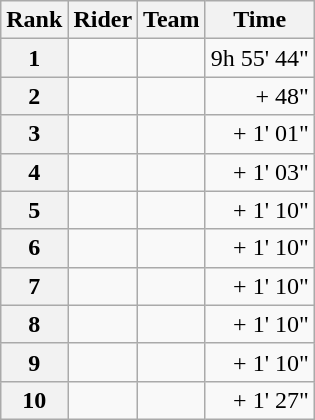<table class="wikitable" margin-bottom:0;">
<tr>
<th scope="col">Rank</th>
<th scope="col">Rider</th>
<th scope="col">Team</th>
<th scope="col">Time</th>
</tr>
<tr>
<th scope="row">1</th>
<td> </td>
<td></td>
<td align="right">9h 55' 44"</td>
</tr>
<tr>
<th scope="row">2</th>
<td> </td>
<td></td>
<td align="right">+ 48"</td>
</tr>
<tr>
<th scope="row">3</th>
<td></td>
<td></td>
<td align="right">+ 1' 01"</td>
</tr>
<tr>
<th scope="row">4</th>
<td></td>
<td></td>
<td align="right">+ 1' 03"</td>
</tr>
<tr>
<th scope="row">5</th>
<td></td>
<td></td>
<td align="right">+ 1' 10"</td>
</tr>
<tr>
<th scope="row">6</th>
<td></td>
<td></td>
<td align="right">+ 1' 10"</td>
</tr>
<tr>
<th scope="row">7</th>
<td></td>
<td></td>
<td align="right">+ 1' 10"</td>
</tr>
<tr>
<th scope="row">8</th>
<td> </td>
<td></td>
<td align="right">+ 1' 10"</td>
</tr>
<tr>
<th scope="row">9</th>
<td></td>
<td></td>
<td align="right">+ 1' 10"</td>
</tr>
<tr>
<th scope="row">10</th>
<td></td>
<td></td>
<td align="right">+ 1' 27"</td>
</tr>
</table>
